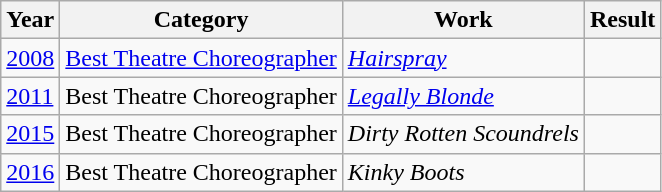<table class="wikitable">
<tr>
<th>Year</th>
<th>Category</th>
<th>Work</th>
<th>Result</th>
</tr>
<tr>
<td><a href='#'>2008</a></td>
<td><a href='#'>Best Theatre Choreographer</a></td>
<td><em><a href='#'>Hairspray</a></em></td>
<td></td>
</tr>
<tr>
<td><a href='#'>2011</a></td>
<td>Best Theatre Choreographer</td>
<td><em><a href='#'>Legally Blonde</a></em></td>
<td></td>
</tr>
<tr>
<td><a href='#'>2015</a></td>
<td>Best Theatre Choreographer</td>
<td><em>Dirty Rotten Scoundrels</em></td>
<td></td>
</tr>
<tr>
<td><a href='#'>2016</a></td>
<td>Best Theatre Choreographer</td>
<td><em>Kinky Boots</em></td>
<td></td>
</tr>
</table>
